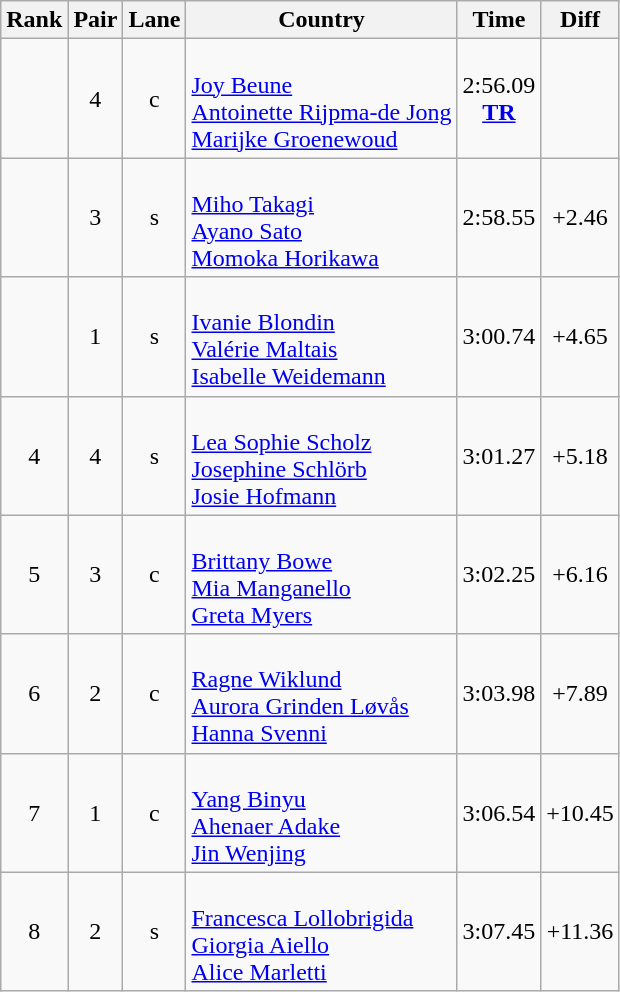<table class="wikitable sortable" style="text-align:center">
<tr>
<th>Rank</th>
<th>Pair</th>
<th>Lane</th>
<th>Country</th>
<th>Time</th>
<th>Diff</th>
</tr>
<tr>
<td></td>
<td>4</td>
<td>c</td>
<td align=left><br><a href='#'>Joy Beune</a><br><a href='#'>Antoinette Rijpma-de Jong</a><br><a href='#'>Marijke Groenewoud</a></td>
<td>2:56.09<br><strong><a href='#'>TR</a></strong></td>
<td></td>
</tr>
<tr>
<td></td>
<td>3</td>
<td>s</td>
<td align=left><br><a href='#'>Miho Takagi</a><br><a href='#'>Ayano Sato</a><br><a href='#'>Momoka Horikawa</a></td>
<td>2:58.55</td>
<td>+2.46</td>
</tr>
<tr>
<td></td>
<td>1</td>
<td>s</td>
<td align=left><br><a href='#'>Ivanie Blondin</a><br><a href='#'>Valérie Maltais</a><br><a href='#'>Isabelle Weidemann</a></td>
<td>3:00.74</td>
<td>+4.65</td>
</tr>
<tr>
<td>4</td>
<td>4</td>
<td>s</td>
<td align=left><br><a href='#'>Lea Sophie Scholz</a><br><a href='#'>Josephine Schlörb</a><br><a href='#'>Josie Hofmann</a></td>
<td>3:01.27</td>
<td>+5.18</td>
</tr>
<tr>
<td>5</td>
<td>3</td>
<td>c</td>
<td align=left><br><a href='#'>Brittany Bowe</a><br><a href='#'>Mia Manganello</a><br><a href='#'>Greta Myers</a></td>
<td>3:02.25</td>
<td>+6.16</td>
</tr>
<tr>
<td>6</td>
<td>2</td>
<td>c</td>
<td align=left><br><a href='#'>Ragne Wiklund</a><br><a href='#'>Aurora Grinden Løvås</a><br><a href='#'>Hanna Svenni</a></td>
<td>3:03.98</td>
<td>+7.89</td>
</tr>
<tr>
<td>7</td>
<td>1</td>
<td>c</td>
<td align=left><br><a href='#'>Yang Binyu</a><br><a href='#'>Ahenaer Adake</a><br><a href='#'>Jin Wenjing</a></td>
<td>3:06.54</td>
<td>+10.45</td>
</tr>
<tr>
<td>8</td>
<td>2</td>
<td>s</td>
<td align=left><br><a href='#'>Francesca Lollobrigida</a><br><a href='#'>Giorgia Aiello</a><br><a href='#'>Alice Marletti</a></td>
<td>3:07.45</td>
<td>+11.36</td>
</tr>
</table>
